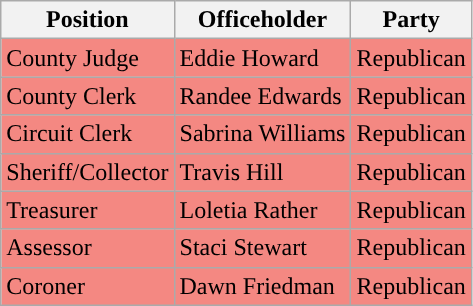<table class="wikitable">
<tr>
<th>Position</th>
<th>Officeholder</th>
<th>Party</th>
</tr>
<tr style="background-color:#F48882;">
<td>County Judge</td>
<td>Eddie Howard</td>
<td>Republican</td>
</tr>
<tr style="background-color:#F48882;">
<td>County Clerk</td>
<td>Randee Edwards</td>
<td>Republican</td>
</tr>
<tr style="background-color:#F48882;">
<td>Circuit Clerk</td>
<td>Sabrina Williams</td>
<td>Republican</td>
</tr>
<tr style="background-color:#F48882;">
<td>Sheriff/Collector</td>
<td>Travis Hill</td>
<td>Republican</td>
</tr>
<tr style="background-color:#F48882;">
<td>Treasurer</td>
<td>Loletia Rather</td>
<td>Republican</td>
</tr>
<tr style="background-color:#F48882;">
<td>Assessor</td>
<td>Staci Stewart</td>
<td>Republican</td>
</tr>
<tr style="background-color:#F48882;">
<td>Coroner</td>
<td>Dawn Friedman</td>
<td>Republican</td>
</tr>
</table>
